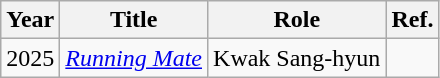<table class="wikitable">
<tr>
<th>Year</th>
<th>Title</th>
<th>Role</th>
<th>Ref.</th>
</tr>
<tr>
<td>2025</td>
<td><em><a href='#'>Running Mate</a></em></td>
<td>Kwak Sang-hyun</td>
<td></td>
</tr>
</table>
